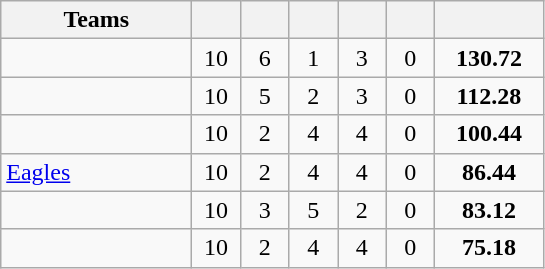<table class="wikitable" style="text-align:center">
<tr>
<th style="width:120px">Teams</th>
<th style="width:25px"></th>
<th style="width:25px"></th>
<th style="width:25px"></th>
<th style="width:25px"></th>
<th style="width:25px"></th>
<th style="width:65px"></th>
</tr>
<tr>
<td style="text-align:left"></td>
<td>10</td>
<td>6</td>
<td>1</td>
<td>3</td>
<td>0</td>
<td><strong>130.72</strong></td>
</tr>
<tr>
<td style="text-align:left"></td>
<td>10</td>
<td>5</td>
<td>2</td>
<td>3</td>
<td>0</td>
<td><strong>112.28</strong></td>
</tr>
<tr>
<td style="text-align:left"></td>
<td>10</td>
<td>2</td>
<td>4</td>
<td>4</td>
<td>0</td>
<td><strong>100.44</strong></td>
</tr>
<tr>
<td style="text-align:left"><a href='#'>Eagles</a></td>
<td>10</td>
<td>2</td>
<td>4</td>
<td>4</td>
<td>0</td>
<td><strong>86.44</strong></td>
</tr>
<tr>
<td style="text-align:left"></td>
<td>10</td>
<td>3</td>
<td>5</td>
<td>2</td>
<td>0</td>
<td><strong>83.12</strong></td>
</tr>
<tr>
<td style="text-align:left"></td>
<td>10</td>
<td>2</td>
<td>4</td>
<td>4</td>
<td>0</td>
<td><strong>75.18</strong></td>
</tr>
</table>
